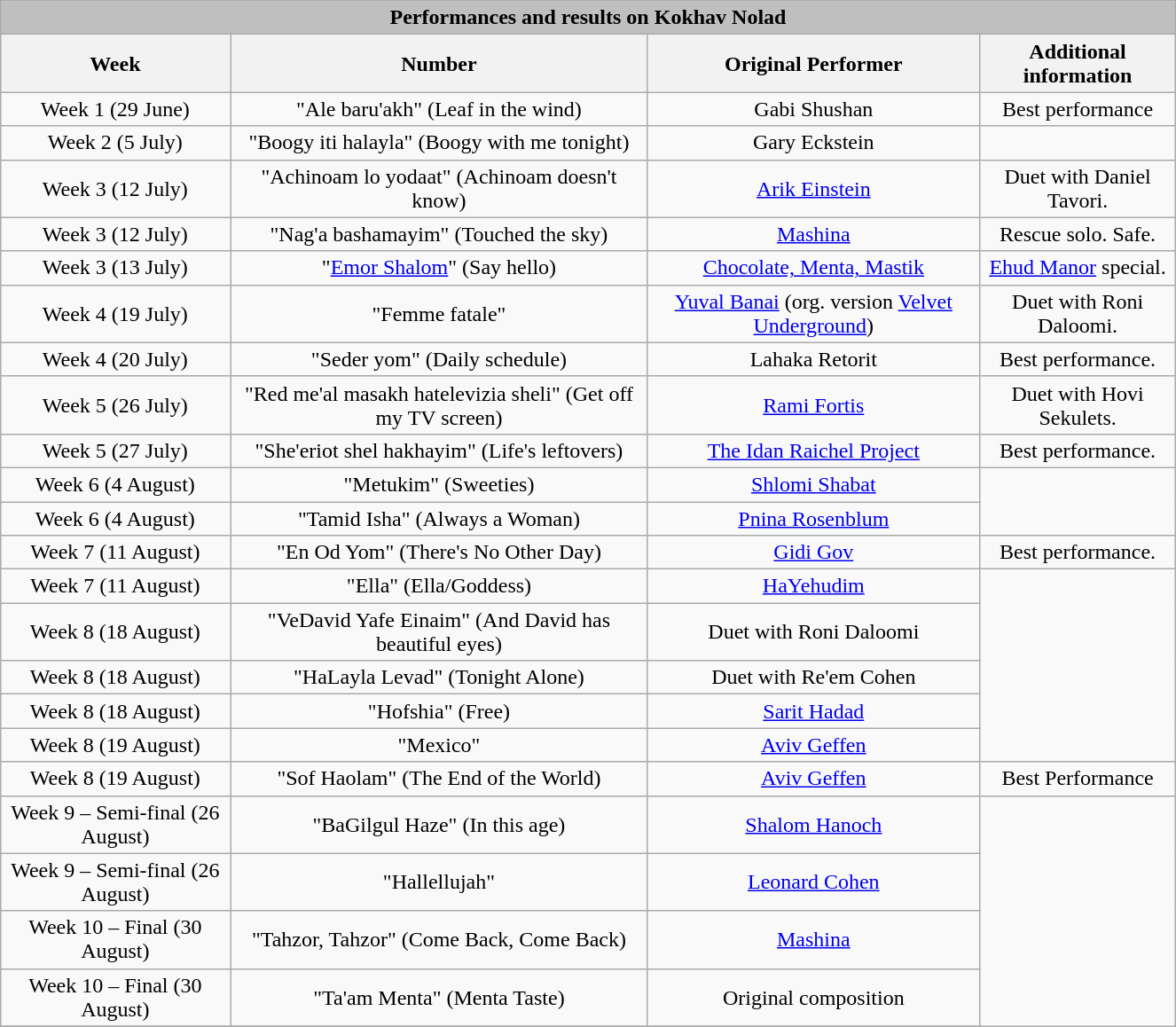<table class="wikitable collapsible collapsed" style="width:70%; margin:1em auto 1em auto; text-align:center;">
<tr>
<th colspan="4" style="background:#BFBFBF;">Performances and results on Kokhav Nolad</th>
</tr>
<tr |->
<th>Week</th>
<th>Number</th>
<th>Original Performer</th>
<th>Additional information</th>
</tr>
<tr>
<td>Week 1 (29 June)</td>
<td>"Ale baru'akh" (Leaf in the wind)</td>
<td>Gabi Shushan</td>
<td>Best performance</td>
</tr>
<tr>
<td>Week 2 (5 July)</td>
<td>"Boogy iti halayla" (Boogy with me tonight)</td>
<td>Gary Eckstein</td>
<td></td>
</tr>
<tr>
<td>Week 3 (12 July)</td>
<td>"Achinoam lo yodaat" (Achinoam doesn't know)</td>
<td><a href='#'>Arik Einstein</a></td>
<td>Duet with Daniel Tavori.</td>
</tr>
<tr>
<td>Week 3 (12 July)</td>
<td>"Nag'a bashamayim" (Touched the sky)</td>
<td><a href='#'>Mashina</a></td>
<td>Rescue solo. Safe.</td>
</tr>
<tr>
<td>Week 3 (13 July)</td>
<td>"<a href='#'>Emor Shalom</a>" (Say hello)</td>
<td><a href='#'>Chocolate, Menta, Mastik</a></td>
<td><a href='#'>Ehud Manor</a> special.</td>
</tr>
<tr>
<td>Week 4 (19 July)</td>
<td>"Femme fatale"</td>
<td><a href='#'>Yuval Banai</a> (org. version <a href='#'>Velvet Underground</a>)</td>
<td>Duet with Roni Daloomi.</td>
</tr>
<tr>
<td>Week 4 (20 July)</td>
<td>"Seder yom" (Daily schedule)</td>
<td>Lahaka Retorit</td>
<td>Best performance.</td>
</tr>
<tr>
<td>Week 5 (26 July)</td>
<td>"Red me'al masakh hatelevizia sheli" (Get off my TV screen)</td>
<td><a href='#'>Rami Fortis</a></td>
<td>Duet with Hovi Sekulets.</td>
</tr>
<tr>
<td>Week 5 (27 July)</td>
<td>"She'eriot shel hakhayim" (Life's leftovers)</td>
<td><a href='#'>The Idan Raichel Project</a></td>
<td>Best performance.</td>
</tr>
<tr>
<td>Week 6 (4 August)</td>
<td>"Metukim" (Sweeties)</td>
<td><a href='#'>Shlomi Shabat</a></td>
</tr>
<tr>
<td>Week 6 (4 August)</td>
<td>"Tamid Isha" (Always a Woman)</td>
<td><a href='#'>Pnina Rosenblum</a></td>
</tr>
<tr>
<td>Week 7 (11 August)</td>
<td>"En Od Yom" (There's No Other Day)</td>
<td><a href='#'>Gidi Gov</a></td>
<td>Best performance.</td>
</tr>
<tr>
<td>Week 7 (11 August)</td>
<td>"Ella" (Ella/Goddess)</td>
<td><a href='#'>HaYehudim</a></td>
</tr>
<tr>
<td>Week 8 (18 August)</td>
<td>"VeDavid Yafe Einaim" (And David has beautiful eyes)</td>
<td>Duet with Roni Daloomi</td>
</tr>
<tr>
<td>Week 8 (18 August)</td>
<td>"HaLayla Levad" (Tonight Alone)</td>
<td>Duet with Re'em Cohen</td>
</tr>
<tr>
<td>Week 8 (18 August)</td>
<td>"Hofshia" (Free)</td>
<td><a href='#'>Sarit Hadad</a></td>
</tr>
<tr>
<td>Week 8 (19 August)</td>
<td>"Mexico"</td>
<td><a href='#'>Aviv Geffen</a></td>
</tr>
<tr>
<td>Week 8 (19 August)</td>
<td>"Sof Haolam" (The End of the World)</td>
<td><a href='#'>Aviv Geffen</a></td>
<td>Best Performance</td>
</tr>
<tr>
<td>Week 9 – Semi-final (26 August)</td>
<td>"BaGilgul Haze" (In this age)</td>
<td><a href='#'>Shalom Hanoch</a></td>
</tr>
<tr>
<td>Week 9 – Semi-final (26 August)</td>
<td>"Hallellujah"</td>
<td><a href='#'>Leonard Cohen</a></td>
</tr>
<tr>
<td>Week 10 – Final (30 August)</td>
<td>"Tahzor, Tahzor" (Come Back, Come Back)</td>
<td><a href='#'>Mashina</a></td>
</tr>
<tr>
<td>Week 10 – Final (30 August)</td>
<td>"Ta'am Menta" (Menta Taste)</td>
<td>Original composition</td>
</tr>
<tr>
</tr>
</table>
